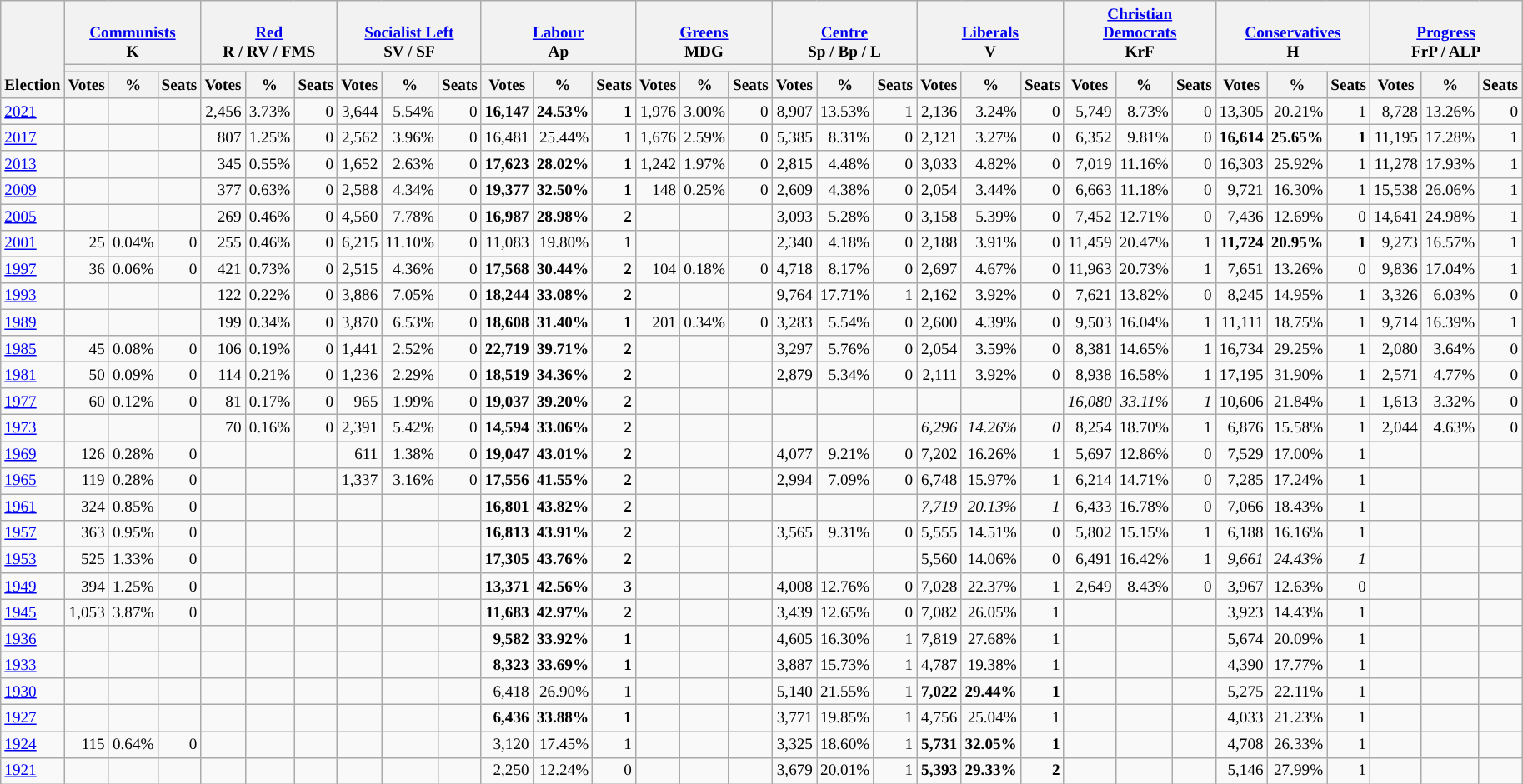<table class="wikitable" border="1" style="font-size:80%; text-align:right;">
<tr>
<th style="text-align:left;" valign=bottom rowspan=3>Election</th>
<th valign=bottom colspan=3><a href='#'>Communists</a><br>K</th>
<th valign=bottom colspan=3><a href='#'>Red</a><br>R / RV / FMS</th>
<th valign=bottom colspan=3><a href='#'>Socialist Left</a><br>SV / SF</th>
<th valign=bottom colspan=3><a href='#'>Labour</a><br>Ap</th>
<th valign=bottom colspan=3><a href='#'>Greens</a><br>MDG</th>
<th valign=bottom colspan=3><a href='#'>Centre</a><br>Sp / Bp / L</th>
<th valign=bottom colspan=3><a href='#'>Liberals</a><br>V</th>
<th valign=bottom colspan=3><a href='#'>Christian<br>Democrats</a><br>KrF</th>
<th valign=bottom colspan=3><a href='#'>Conservatives</a><br>H</th>
<th valign=bottom colspan=3><a href='#'>Progress</a><br>FrP / ALP</th>
</tr>
<tr>
<th colspan=3 style="background:"></th>
<th colspan=3 style="background:"></th>
<th colspan=3 style="background:"></th>
<th colspan=3 style="background:"></th>
<th colspan=3 style="background:"></th>
<th colspan=3 style="background:"></th>
<th colspan=3 style="background:"></th>
<th colspan=3 style="background:"></th>
<th colspan=3 style="background:"></th>
<th colspan=3 style="background:"></th>
</tr>
<tr>
<th>Votes</th>
<th>%</th>
<th>Seats</th>
<th>Votes</th>
<th>%</th>
<th>Seats</th>
<th>Votes</th>
<th>%</th>
<th>Seats</th>
<th>Votes</th>
<th>%</th>
<th>Seats</th>
<th>Votes</th>
<th>%</th>
<th>Seats</th>
<th>Votes</th>
<th>%</th>
<th>Seats</th>
<th>Votes</th>
<th>%</th>
<th>Seats</th>
<th>Votes</th>
<th>%</th>
<th>Seats</th>
<th>Votes</th>
<th>%</th>
<th>Seats</th>
<th>Votes</th>
<th>%</th>
<th>Seats</th>
</tr>
<tr>
<td align=left><a href='#'>2021</a></td>
<td></td>
<td></td>
<td></td>
<td>2,456</td>
<td>3.73%</td>
<td>0</td>
<td>3,644</td>
<td>5.54%</td>
<td>0</td>
<td><strong>16,147</strong></td>
<td><strong>24.53%</strong></td>
<td><strong>1</strong></td>
<td>1,976</td>
<td>3.00%</td>
<td>0</td>
<td>8,907</td>
<td>13.53%</td>
<td>1</td>
<td>2,136</td>
<td>3.24%</td>
<td>0</td>
<td>5,749</td>
<td>8.73%</td>
<td>0</td>
<td>13,305</td>
<td>20.21%</td>
<td>1</td>
<td>8,728</td>
<td>13.26%</td>
<td>0</td>
</tr>
<tr>
<td align=left><a href='#'>2017</a></td>
<td></td>
<td></td>
<td></td>
<td>807</td>
<td>1.25%</td>
<td>0</td>
<td>2,562</td>
<td>3.96%</td>
<td>0</td>
<td>16,481</td>
<td>25.44%</td>
<td>1</td>
<td>1,676</td>
<td>2.59%</td>
<td>0</td>
<td>5,385</td>
<td>8.31%</td>
<td>0</td>
<td>2,121</td>
<td>3.27%</td>
<td>0</td>
<td>6,352</td>
<td>9.81%</td>
<td>0</td>
<td><strong>16,614</strong></td>
<td><strong>25.65%</strong></td>
<td><strong>1</strong></td>
<td>11,195</td>
<td>17.28%</td>
<td>1</td>
</tr>
<tr>
<td align=left><a href='#'>2013</a></td>
<td></td>
<td></td>
<td></td>
<td>345</td>
<td>0.55%</td>
<td>0</td>
<td>1,652</td>
<td>2.63%</td>
<td>0</td>
<td><strong>17,623</strong></td>
<td><strong>28.02%</strong></td>
<td><strong>1</strong></td>
<td>1,242</td>
<td>1.97%</td>
<td>0</td>
<td>2,815</td>
<td>4.48%</td>
<td>0</td>
<td>3,033</td>
<td>4.82%</td>
<td>0</td>
<td>7,019</td>
<td>11.16%</td>
<td>0</td>
<td>16,303</td>
<td>25.92%</td>
<td>1</td>
<td>11,278</td>
<td>17.93%</td>
<td>1</td>
</tr>
<tr>
<td align=left><a href='#'>2009</a></td>
<td></td>
<td></td>
<td></td>
<td>377</td>
<td>0.63%</td>
<td>0</td>
<td>2,588</td>
<td>4.34%</td>
<td>0</td>
<td><strong>19,377</strong></td>
<td><strong>32.50%</strong></td>
<td><strong>1</strong></td>
<td>148</td>
<td>0.25%</td>
<td>0</td>
<td>2,609</td>
<td>4.38%</td>
<td>0</td>
<td>2,054</td>
<td>3.44%</td>
<td>0</td>
<td>6,663</td>
<td>11.18%</td>
<td>0</td>
<td>9,721</td>
<td>16.30%</td>
<td>1</td>
<td>15,538</td>
<td>26.06%</td>
<td>1</td>
</tr>
<tr>
<td align=left><a href='#'>2005</a></td>
<td></td>
<td></td>
<td></td>
<td>269</td>
<td>0.46%</td>
<td>0</td>
<td>4,560</td>
<td>7.78%</td>
<td>0</td>
<td><strong>16,987</strong></td>
<td><strong>28.98%</strong></td>
<td><strong>2</strong></td>
<td></td>
<td></td>
<td></td>
<td>3,093</td>
<td>5.28%</td>
<td>0</td>
<td>3,158</td>
<td>5.39%</td>
<td>0</td>
<td>7,452</td>
<td>12.71%</td>
<td>0</td>
<td>7,436</td>
<td>12.69%</td>
<td>0</td>
<td>14,641</td>
<td>24.98%</td>
<td>1</td>
</tr>
<tr>
<td align=left><a href='#'>2001</a></td>
<td>25</td>
<td>0.04%</td>
<td>0</td>
<td>255</td>
<td>0.46%</td>
<td>0</td>
<td>6,215</td>
<td>11.10%</td>
<td>0</td>
<td>11,083</td>
<td>19.80%</td>
<td>1</td>
<td></td>
<td></td>
<td></td>
<td>2,340</td>
<td>4.18%</td>
<td>0</td>
<td>2,188</td>
<td>3.91%</td>
<td>0</td>
<td>11,459</td>
<td>20.47%</td>
<td>1</td>
<td><strong>11,724</strong></td>
<td><strong>20.95%</strong></td>
<td><strong>1</strong></td>
<td>9,273</td>
<td>16.57%</td>
<td>1</td>
</tr>
<tr>
<td align=left><a href='#'>1997</a></td>
<td>36</td>
<td>0.06%</td>
<td>0</td>
<td>421</td>
<td>0.73%</td>
<td>0</td>
<td>2,515</td>
<td>4.36%</td>
<td>0</td>
<td><strong>17,568</strong></td>
<td><strong>30.44%</strong></td>
<td><strong>2</strong></td>
<td>104</td>
<td>0.18%</td>
<td>0</td>
<td>4,718</td>
<td>8.17%</td>
<td>0</td>
<td>2,697</td>
<td>4.67%</td>
<td>0</td>
<td>11,963</td>
<td>20.73%</td>
<td>1</td>
<td>7,651</td>
<td>13.26%</td>
<td>0</td>
<td>9,836</td>
<td>17.04%</td>
<td>1</td>
</tr>
<tr>
<td align=left><a href='#'>1993</a></td>
<td></td>
<td></td>
<td></td>
<td>122</td>
<td>0.22%</td>
<td>0</td>
<td>3,886</td>
<td>7.05%</td>
<td>0</td>
<td><strong>18,244</strong></td>
<td><strong>33.08%</strong></td>
<td><strong>2</strong></td>
<td></td>
<td></td>
<td></td>
<td>9,764</td>
<td>17.71%</td>
<td>1</td>
<td>2,162</td>
<td>3.92%</td>
<td>0</td>
<td>7,621</td>
<td>13.82%</td>
<td>0</td>
<td>8,245</td>
<td>14.95%</td>
<td>1</td>
<td>3,326</td>
<td>6.03%</td>
<td>0</td>
</tr>
<tr>
<td align=left><a href='#'>1989</a></td>
<td></td>
<td></td>
<td></td>
<td>199</td>
<td>0.34%</td>
<td>0</td>
<td>3,870</td>
<td>6.53%</td>
<td>0</td>
<td><strong>18,608</strong></td>
<td><strong>31.40%</strong></td>
<td><strong>1</strong></td>
<td>201</td>
<td>0.34%</td>
<td>0</td>
<td>3,283</td>
<td>5.54%</td>
<td>0</td>
<td>2,600</td>
<td>4.39%</td>
<td>0</td>
<td>9,503</td>
<td>16.04%</td>
<td>1</td>
<td>11,111</td>
<td>18.75%</td>
<td>1</td>
<td>9,714</td>
<td>16.39%</td>
<td>1</td>
</tr>
<tr>
<td align=left><a href='#'>1985</a></td>
<td>45</td>
<td>0.08%</td>
<td>0</td>
<td>106</td>
<td>0.19%</td>
<td>0</td>
<td>1,441</td>
<td>2.52%</td>
<td>0</td>
<td><strong>22,719</strong></td>
<td><strong>39.71%</strong></td>
<td><strong>2</strong></td>
<td></td>
<td></td>
<td></td>
<td>3,297</td>
<td>5.76%</td>
<td>0</td>
<td>2,054</td>
<td>3.59%</td>
<td>0</td>
<td>8,381</td>
<td>14.65%</td>
<td>1</td>
<td>16,734</td>
<td>29.25%</td>
<td>1</td>
<td>2,080</td>
<td>3.64%</td>
<td>0</td>
</tr>
<tr>
<td align=left><a href='#'>1981</a></td>
<td>50</td>
<td>0.09%</td>
<td>0</td>
<td>114</td>
<td>0.21%</td>
<td>0</td>
<td>1,236</td>
<td>2.29%</td>
<td>0</td>
<td><strong>18,519</strong></td>
<td><strong>34.36%</strong></td>
<td><strong>2</strong></td>
<td></td>
<td></td>
<td></td>
<td>2,879</td>
<td>5.34%</td>
<td>0</td>
<td>2,111</td>
<td>3.92%</td>
<td>0</td>
<td>8,938</td>
<td>16.58%</td>
<td>1</td>
<td>17,195</td>
<td>31.90%</td>
<td>1</td>
<td>2,571</td>
<td>4.77%</td>
<td>0</td>
</tr>
<tr>
<td align=left><a href='#'>1977</a></td>
<td>60</td>
<td>0.12%</td>
<td>0</td>
<td>81</td>
<td>0.17%</td>
<td>0</td>
<td>965</td>
<td>1.99%</td>
<td>0</td>
<td><strong>19,037</strong></td>
<td><strong>39.20%</strong></td>
<td><strong>2</strong></td>
<td></td>
<td></td>
<td></td>
<td></td>
<td></td>
<td></td>
<td></td>
<td></td>
<td></td>
<td><em>16,080</em></td>
<td><em>33.11%</em></td>
<td><em>1</em></td>
<td>10,606</td>
<td>21.84%</td>
<td>1</td>
<td>1,613</td>
<td>3.32%</td>
<td>0</td>
</tr>
<tr>
<td align=left><a href='#'>1973</a></td>
<td></td>
<td></td>
<td></td>
<td>70</td>
<td>0.16%</td>
<td>0</td>
<td>2,391</td>
<td>5.42%</td>
<td>0</td>
<td><strong>14,594</strong></td>
<td><strong>33.06%</strong></td>
<td><strong>2</strong></td>
<td></td>
<td></td>
<td></td>
<td></td>
<td></td>
<td></td>
<td><em>6,296</em></td>
<td><em>14.26%</em></td>
<td><em>0</em></td>
<td>8,254</td>
<td>18.70%</td>
<td>1</td>
<td>6,876</td>
<td>15.58%</td>
<td>1</td>
<td>2,044</td>
<td>4.63%</td>
<td>0</td>
</tr>
<tr>
<td align=left><a href='#'>1969</a></td>
<td>126</td>
<td>0.28%</td>
<td>0</td>
<td></td>
<td></td>
<td></td>
<td>611</td>
<td>1.38%</td>
<td>0</td>
<td><strong>19,047</strong></td>
<td><strong>43.01%</strong></td>
<td><strong>2</strong></td>
<td></td>
<td></td>
<td></td>
<td>4,077</td>
<td>9.21%</td>
<td>0</td>
<td>7,202</td>
<td>16.26%</td>
<td>1</td>
<td>5,697</td>
<td>12.86%</td>
<td>0</td>
<td>7,529</td>
<td>17.00%</td>
<td>1</td>
<td></td>
<td></td>
<td></td>
</tr>
<tr>
<td align=left><a href='#'>1965</a></td>
<td>119</td>
<td>0.28%</td>
<td>0</td>
<td></td>
<td></td>
<td></td>
<td>1,337</td>
<td>3.16%</td>
<td>0</td>
<td><strong>17,556</strong></td>
<td><strong>41.55%</strong></td>
<td><strong>2</strong></td>
<td></td>
<td></td>
<td></td>
<td>2,994</td>
<td>7.09%</td>
<td>0</td>
<td>6,748</td>
<td>15.97%</td>
<td>1</td>
<td>6,214</td>
<td>14.71%</td>
<td>0</td>
<td>7,285</td>
<td>17.24%</td>
<td>1</td>
<td></td>
<td></td>
<td></td>
</tr>
<tr>
<td align=left><a href='#'>1961</a></td>
<td>324</td>
<td>0.85%</td>
<td>0</td>
<td></td>
<td></td>
<td></td>
<td></td>
<td></td>
<td></td>
<td><strong>16,801</strong></td>
<td><strong>43.82%</strong></td>
<td><strong>2</strong></td>
<td></td>
<td></td>
<td></td>
<td></td>
<td></td>
<td></td>
<td><em>7,719</em></td>
<td><em>20.13%</em></td>
<td><em>1</em></td>
<td>6,433</td>
<td>16.78%</td>
<td>0</td>
<td>7,066</td>
<td>18.43%</td>
<td>1</td>
<td></td>
<td></td>
<td></td>
</tr>
<tr>
<td align=left><a href='#'>1957</a></td>
<td>363</td>
<td>0.95%</td>
<td>0</td>
<td></td>
<td></td>
<td></td>
<td></td>
<td></td>
<td></td>
<td><strong>16,813</strong></td>
<td><strong>43.91%</strong></td>
<td><strong>2</strong></td>
<td></td>
<td></td>
<td></td>
<td>3,565</td>
<td>9.31%</td>
<td>0</td>
<td>5,555</td>
<td>14.51%</td>
<td>0</td>
<td>5,802</td>
<td>15.15%</td>
<td>1</td>
<td>6,188</td>
<td>16.16%</td>
<td>1</td>
<td></td>
<td></td>
<td></td>
</tr>
<tr>
<td align=left><a href='#'>1953</a></td>
<td>525</td>
<td>1.33%</td>
<td>0</td>
<td></td>
<td></td>
<td></td>
<td></td>
<td></td>
<td></td>
<td><strong>17,305</strong></td>
<td><strong>43.76%</strong></td>
<td><strong>2</strong></td>
<td></td>
<td></td>
<td></td>
<td></td>
<td></td>
<td></td>
<td>5,560</td>
<td>14.06%</td>
<td>0</td>
<td>6,491</td>
<td>16.42%</td>
<td>1</td>
<td><em>9,661</em></td>
<td><em>24.43%</em></td>
<td><em>1</em></td>
<td></td>
<td></td>
<td></td>
</tr>
<tr>
<td align=left><a href='#'>1949</a></td>
<td>394</td>
<td>1.25%</td>
<td>0</td>
<td></td>
<td></td>
<td></td>
<td></td>
<td></td>
<td></td>
<td><strong>13,371</strong></td>
<td><strong>42.56%</strong></td>
<td><strong>3</strong></td>
<td></td>
<td></td>
<td></td>
<td>4,008</td>
<td>12.76%</td>
<td>0</td>
<td>7,028</td>
<td>22.37%</td>
<td>1</td>
<td>2,649</td>
<td>8.43%</td>
<td>0</td>
<td>3,967</td>
<td>12.63%</td>
<td>0</td>
<td></td>
<td></td>
<td></td>
</tr>
<tr>
<td align=left><a href='#'>1945</a></td>
<td>1,053</td>
<td>3.87%</td>
<td>0</td>
<td></td>
<td></td>
<td></td>
<td></td>
<td></td>
<td></td>
<td><strong>11,683</strong></td>
<td><strong>42.97%</strong></td>
<td><strong>2</strong></td>
<td></td>
<td></td>
<td></td>
<td>3,439</td>
<td>12.65%</td>
<td>0</td>
<td>7,082</td>
<td>26.05%</td>
<td>1</td>
<td></td>
<td></td>
<td></td>
<td>3,923</td>
<td>14.43%</td>
<td>1</td>
<td></td>
<td></td>
<td></td>
</tr>
<tr>
<td align=left><a href='#'>1936</a></td>
<td></td>
<td></td>
<td></td>
<td></td>
<td></td>
<td></td>
<td></td>
<td></td>
<td></td>
<td><strong>9,582</strong></td>
<td><strong>33.92%</strong></td>
<td><strong>1</strong></td>
<td></td>
<td></td>
<td></td>
<td>4,605</td>
<td>16.30%</td>
<td>1</td>
<td>7,819</td>
<td>27.68%</td>
<td>1</td>
<td></td>
<td></td>
<td></td>
<td>5,674</td>
<td>20.09%</td>
<td>1</td>
<td></td>
<td></td>
<td></td>
</tr>
<tr>
<td align=left><a href='#'>1933</a></td>
<td></td>
<td></td>
<td></td>
<td></td>
<td></td>
<td></td>
<td></td>
<td></td>
<td></td>
<td><strong>8,323</strong></td>
<td><strong>33.69%</strong></td>
<td><strong>1</strong></td>
<td></td>
<td></td>
<td></td>
<td>3,887</td>
<td>15.73%</td>
<td>1</td>
<td>4,787</td>
<td>19.38%</td>
<td>1</td>
<td></td>
<td></td>
<td></td>
<td>4,390</td>
<td>17.77%</td>
<td>1</td>
<td></td>
<td></td>
<td></td>
</tr>
<tr>
<td align=left><a href='#'>1930</a></td>
<td></td>
<td></td>
<td></td>
<td></td>
<td></td>
<td></td>
<td></td>
<td></td>
<td></td>
<td>6,418</td>
<td>26.90%</td>
<td>1</td>
<td></td>
<td></td>
<td></td>
<td>5,140</td>
<td>21.55%</td>
<td>1</td>
<td><strong>7,022</strong></td>
<td><strong>29.44%</strong></td>
<td><strong>1</strong></td>
<td></td>
<td></td>
<td></td>
<td>5,275</td>
<td>22.11%</td>
<td>1</td>
<td></td>
<td></td>
<td></td>
</tr>
<tr>
<td align=left><a href='#'>1927</a></td>
<td></td>
<td></td>
<td></td>
<td></td>
<td></td>
<td></td>
<td></td>
<td></td>
<td></td>
<td><strong>6,436</strong></td>
<td><strong>33.88%</strong></td>
<td><strong>1</strong></td>
<td></td>
<td></td>
<td></td>
<td>3,771</td>
<td>19.85%</td>
<td>1</td>
<td>4,756</td>
<td>25.04%</td>
<td>1</td>
<td></td>
<td></td>
<td></td>
<td>4,033</td>
<td>21.23%</td>
<td>1</td>
<td></td>
<td></td>
<td></td>
</tr>
<tr>
<td align=left><a href='#'>1924</a></td>
<td>115</td>
<td>0.64%</td>
<td>0</td>
<td></td>
<td></td>
<td></td>
<td></td>
<td></td>
<td></td>
<td>3,120</td>
<td>17.45%</td>
<td>1</td>
<td></td>
<td></td>
<td></td>
<td>3,325</td>
<td>18.60%</td>
<td>1</td>
<td><strong>5,731</strong></td>
<td><strong>32.05%</strong></td>
<td><strong>1</strong></td>
<td></td>
<td></td>
<td></td>
<td>4,708</td>
<td>26.33%</td>
<td>1</td>
<td></td>
<td></td>
<td></td>
</tr>
<tr>
<td align=left><a href='#'>1921</a></td>
<td></td>
<td></td>
<td></td>
<td></td>
<td></td>
<td></td>
<td></td>
<td></td>
<td></td>
<td>2,250</td>
<td>12.24%</td>
<td>0</td>
<td></td>
<td></td>
<td></td>
<td>3,679</td>
<td>20.01%</td>
<td>1</td>
<td><strong>5,393</strong></td>
<td><strong>29.33%</strong></td>
<td><strong>2</strong></td>
<td></td>
<td></td>
<td></td>
<td>5,146</td>
<td>27.99%</td>
<td>1</td>
<td></td>
<td></td>
<td></td>
</tr>
</table>
